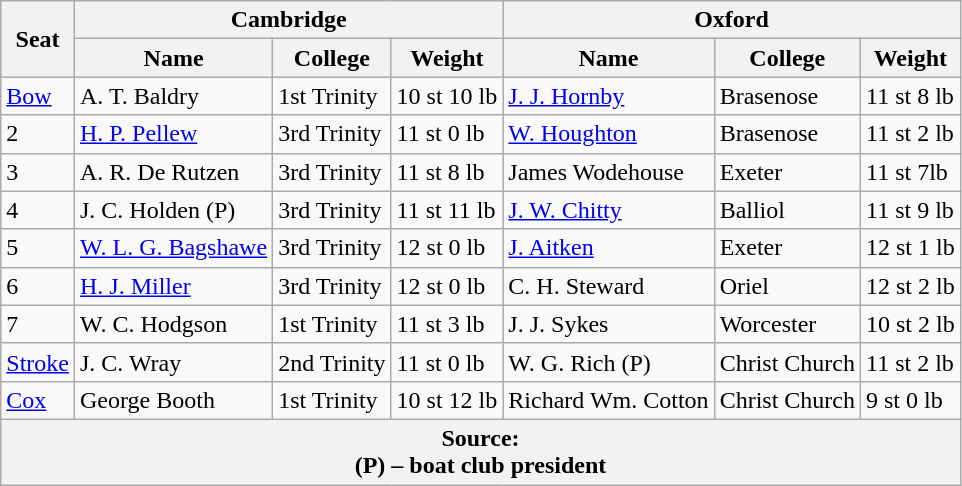<table class=wikitable>
<tr>
<th rowspan="2">Seat</th>
<th colspan="3">Cambridge <br> </th>
<th colspan="3">Oxford <br> </th>
</tr>
<tr>
<th>Name</th>
<th>College</th>
<th>Weight</th>
<th>Name</th>
<th>College</th>
<th>Weight</th>
</tr>
<tr>
<td><a href='#'>Bow</a></td>
<td>A. T. Baldry</td>
<td>1st Trinity</td>
<td>10 st 10 lb</td>
<td><a href='#'>J. J. Hornby</a></td>
<td>Brasenose</td>
<td>11 st 8 lb</td>
</tr>
<tr>
<td>2</td>
<td><a href='#'>H. P. Pellew</a></td>
<td>3rd Trinity</td>
<td>11 st 0 lb</td>
<td><a href='#'>W. Houghton</a></td>
<td>Brasenose</td>
<td>11 st 2 lb</td>
</tr>
<tr>
<td>3</td>
<td>A. R. De Rutzen</td>
<td>3rd Trinity</td>
<td>11 st 8 lb</td>
<td>James Wodehouse</td>
<td>Exeter</td>
<td>11 st 7lb</td>
</tr>
<tr>
<td>4</td>
<td>J. C. Holden (P)</td>
<td>3rd Trinity</td>
<td>11 st 11 lb</td>
<td><a href='#'>J. W. Chitty</a></td>
<td>Balliol</td>
<td>11 st 9 lb</td>
</tr>
<tr>
<td>5</td>
<td><a href='#'>W. L. G. Bagshawe</a></td>
<td>3rd Trinity</td>
<td>12 st 0 lb</td>
<td><a href='#'>J. Aitken</a></td>
<td>Exeter</td>
<td>12 st 1 lb</td>
</tr>
<tr>
<td>6</td>
<td><a href='#'>H. J. Miller</a></td>
<td>3rd Trinity</td>
<td>12 st 0 lb</td>
<td>C. H. Steward</td>
<td>Oriel</td>
<td>12 st 2 lb</td>
</tr>
<tr>
<td>7</td>
<td>W. C. Hodgson</td>
<td>1st Trinity</td>
<td>11 st 3 lb</td>
<td>J. J. Sykes</td>
<td>Worcester</td>
<td>10 st 2 lb</td>
</tr>
<tr>
<td><a href='#'>Stroke</a></td>
<td>J. C. Wray</td>
<td>2nd Trinity</td>
<td>11 st 0 lb</td>
<td>W. G. Rich (P)</td>
<td>Christ Church</td>
<td>11 st 2 lb</td>
</tr>
<tr>
<td><a href='#'>Cox</a></td>
<td>George Booth</td>
<td>1st Trinity</td>
<td>10 st 12 lb</td>
<td>Richard Wm. Cotton</td>
<td>Christ Church</td>
<td>9 st 0 lb</td>
</tr>
<tr>
<th colspan="9">Source:<br>(P) – boat club president</th>
</tr>
</table>
